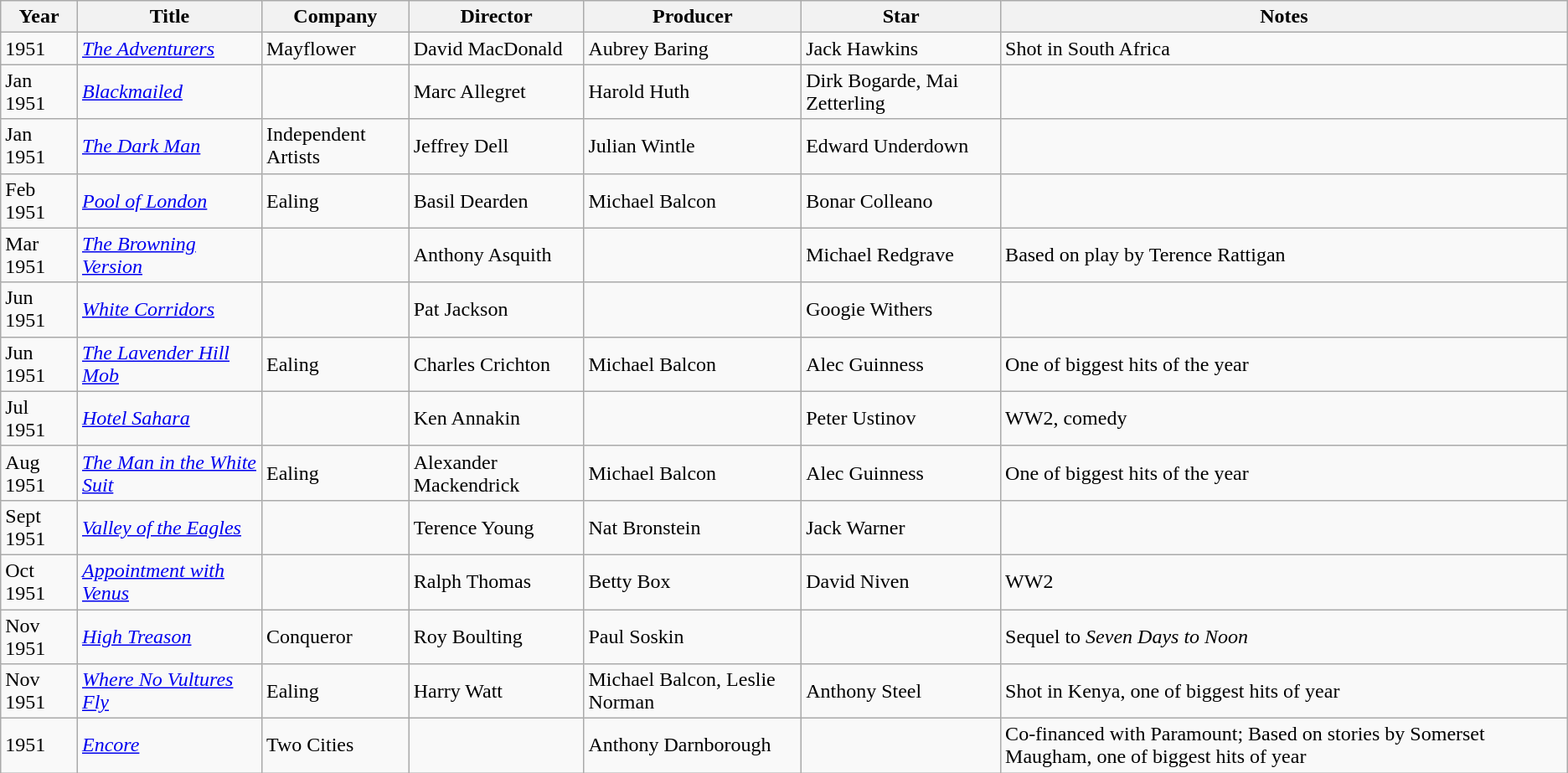<table class="wikitable sortable">
<tr>
<th>Year</th>
<th>Title</th>
<th>Company</th>
<th>Director</th>
<th>Producer</th>
<th>Star</th>
<th>Notes</th>
</tr>
<tr>
<td>1951</td>
<td><em><a href='#'>The Adventurers</a></em></td>
<td>Mayflower</td>
<td>David MacDonald</td>
<td>Aubrey Baring</td>
<td>Jack Hawkins</td>
<td>Shot in South Africa</td>
</tr>
<tr>
<td>Jan 1951</td>
<td><em><a href='#'>Blackmailed</a></em></td>
<td></td>
<td>Marc Allegret</td>
<td>Harold Huth</td>
<td>Dirk Bogarde, Mai Zetterling</td>
<td></td>
</tr>
<tr>
<td>Jan 1951</td>
<td><em><a href='#'>The Dark Man</a></em></td>
<td>Independent Artists</td>
<td>Jeffrey Dell</td>
<td>Julian Wintle</td>
<td>Edward Underdown</td>
<td></td>
</tr>
<tr>
<td>Feb 1951</td>
<td><em><a href='#'>Pool of London</a></em></td>
<td>Ealing</td>
<td>Basil Dearden</td>
<td>Michael Balcon</td>
<td>Bonar Colleano</td>
<td></td>
</tr>
<tr>
<td>Mar 1951</td>
<td><em><a href='#'>The Browning Version</a></em></td>
<td></td>
<td>Anthony Asquith</td>
<td></td>
<td>Michael Redgrave</td>
<td>Based on play by Terence Rattigan</td>
</tr>
<tr>
<td>Jun 1951</td>
<td><em><a href='#'>White Corridors</a></em></td>
<td></td>
<td>Pat Jackson</td>
<td></td>
<td>Googie Withers</td>
<td></td>
</tr>
<tr>
<td>Jun 1951</td>
<td><em><a href='#'>The Lavender Hill Mob</a></em></td>
<td>Ealing</td>
<td>Charles Crichton</td>
<td>Michael Balcon</td>
<td>Alec Guinness</td>
<td>One of biggest hits of the year</td>
</tr>
<tr>
<td>Jul 1951</td>
<td><em><a href='#'>Hotel Sahara</a></em></td>
<td></td>
<td>Ken Annakin</td>
<td></td>
<td>Peter Ustinov</td>
<td>WW2, comedy</td>
</tr>
<tr>
<td>Aug 1951</td>
<td><em><a href='#'>The Man in the White Suit</a></em></td>
<td>Ealing</td>
<td>Alexander Mackendrick</td>
<td>Michael Balcon</td>
<td>Alec Guinness</td>
<td>One of biggest hits of the year</td>
</tr>
<tr>
<td>Sept 1951</td>
<td><em><a href='#'>Valley of the Eagles</a></em></td>
<td></td>
<td>Terence Young</td>
<td>Nat Bronstein</td>
<td>Jack Warner</td>
<td></td>
</tr>
<tr>
<td>Oct 1951</td>
<td><em><a href='#'>Appointment with Venus</a></em></td>
<td></td>
<td>Ralph Thomas</td>
<td>Betty Box</td>
<td>David Niven</td>
<td>WW2</td>
</tr>
<tr>
<td>Nov 1951</td>
<td><em><a href='#'>High Treason</a></em></td>
<td>Conqueror</td>
<td>Roy Boulting</td>
<td>Paul Soskin</td>
<td></td>
<td>Sequel to <em>Seven Days to Noon</em></td>
</tr>
<tr>
<td>Nov 1951</td>
<td><em><a href='#'>Where No Vultures Fly</a></em></td>
<td>Ealing</td>
<td>Harry Watt</td>
<td>Michael Balcon, Leslie Norman</td>
<td>Anthony Steel</td>
<td>Shot in Kenya, one of biggest hits of year</td>
</tr>
<tr>
<td>1951</td>
<td><em><a href='#'>Encore</a></em></td>
<td>Two Cities</td>
<td></td>
<td>Anthony Darnborough</td>
<td></td>
<td>Co-financed with Paramount; Based on stories by Somerset Maugham, one of biggest hits of year</td>
</tr>
</table>
